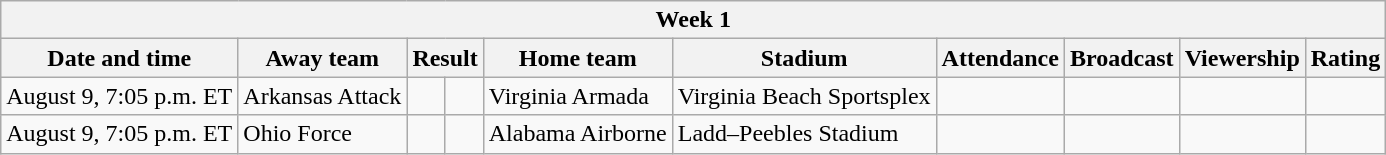<table class="wikitable">
<tr>
<th colspan="10">Week 1</th>
</tr>
<tr>
<th>Date and time</th>
<th>Away team</th>
<th colspan="2">Result</th>
<th>Home team</th>
<th>Stadium</th>
<th>Attendance</th>
<th>Broadcast</th>
<th>Viewership<br></th>
<th>Rating</th>
</tr>
<tr>
<td>August 9, 7:05 p.m. ET</td>
<td>Arkansas Attack</td>
<td></td>
<td></td>
<td>Virginia Armada</td>
<td>Virginia Beach Sportsplex</td>
<td></td>
<td></td>
<td></td>
<td></td>
</tr>
<tr>
<td>August 9, 7:05 p.m. ET</td>
<td>Ohio Force</td>
<td></td>
<td></td>
<td>Alabama Airborne</td>
<td>Ladd–Peebles Stadium</td>
<td></td>
<td></td>
<td></td>
<td></td>
</tr>
</table>
